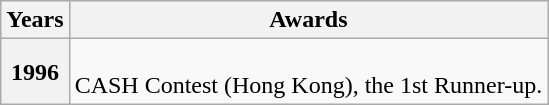<table class="wikitable">
<tr>
<th align="left">Years</th>
<th align="left">Awards</th>
</tr>
<tr>
<th align="center">1996</th>
<td align="left"><br>CASH  Contest (Hong Kong), the 1st Runner-up.</td>
</tr>
</table>
